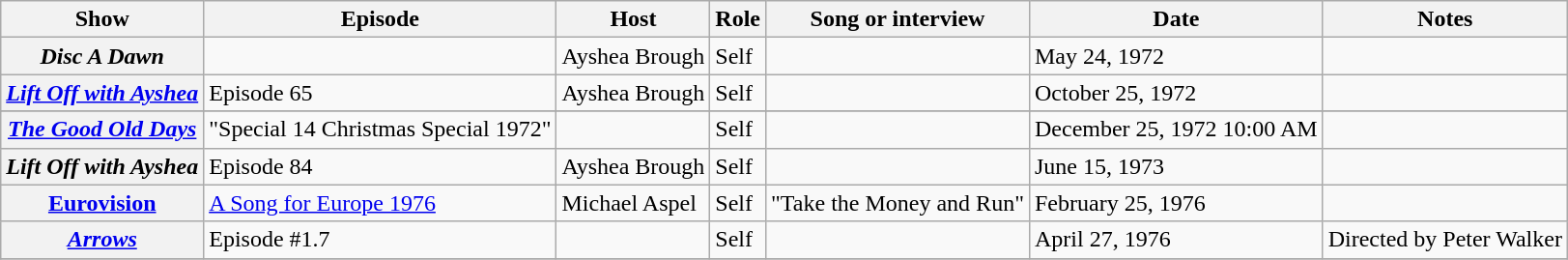<table class="wikitable plainrowheaders sortable">
<tr>
<th scope="col" class="unsortable">Show</th>
<th scope="col">Episode</th>
<th scope="col">Host</th>
<th scope="col">Role</th>
<th scope="col">Song or interview</th>
<th scope="col">Date</th>
<th scope="col" class="unsortable">Notes</th>
</tr>
<tr>
<th scope="row"><em>Disc A Dawn</em></th>
<td></td>
<td>Ayshea Brough</td>
<td>Self</td>
<td></td>
<td>May 24, 1972</td>
<td></td>
</tr>
<tr>
<th scope="row"><em><a href='#'>Lift Off with Ayshea</a></em></th>
<td>Episode 65</td>
<td>Ayshea Brough</td>
<td>Self</td>
<td></td>
<td>October 25, 1972</td>
<td></td>
</tr>
<tr>
</tr>
<tr>
<th scope="row"><em><a href='#'>The Good Old Days</a></em></th>
<td>"Special 14 Christmas Special 1972"</td>
<td></td>
<td>Self</td>
<td></td>
<td>December 25, 1972 10:00 AM</td>
<td></td>
</tr>
<tr>
<th scope="row"><em>Lift Off with Ayshea</em></th>
<td>Episode 84</td>
<td>Ayshea Brough</td>
<td>Self</td>
<td></td>
<td>June 15, 1973</td>
<td></td>
</tr>
<tr>
<th scope="row"><a href='#'>Eurovision</a></th>
<td><a href='#'>A Song for Europe 1976</a></td>
<td>Michael Aspel</td>
<td>Self</td>
<td>"Take the Money and Run"</td>
<td>February 25, 1976</td>
<td></td>
</tr>
<tr>
<th scope="row"><em><a href='#'>Arrows</a></em></th>
<td>Episode #1.7</td>
<td></td>
<td>Self</td>
<td></td>
<td>April 27, 1976</td>
<td>Directed by Peter Walker</td>
</tr>
<tr>
</tr>
</table>
